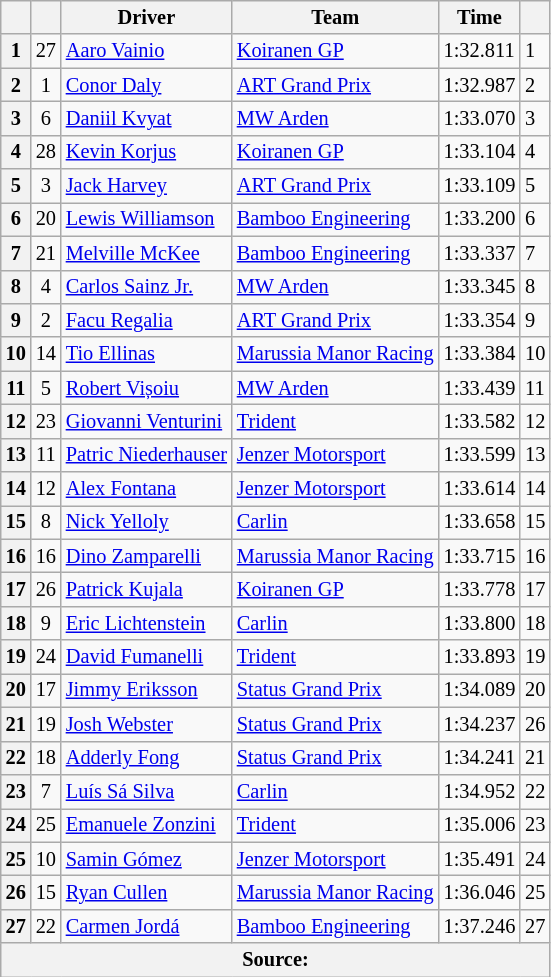<table class="wikitable" style="font-size:85%">
<tr>
<th></th>
<th></th>
<th>Driver</th>
<th>Team</th>
<th>Time</th>
<th></th>
</tr>
<tr>
<th>1</th>
<td align="center">27</td>
<td> <a href='#'>Aaro Vainio</a></td>
<td><a href='#'>Koiranen GP</a></td>
<td>1:32.811</td>
<td>1</td>
</tr>
<tr>
<th>2</th>
<td align="center">1</td>
<td> <a href='#'>Conor Daly</a></td>
<td><a href='#'>ART Grand Prix</a></td>
<td>1:32.987</td>
<td>2</td>
</tr>
<tr>
<th>3</th>
<td align="center">6</td>
<td> <a href='#'>Daniil Kvyat</a></td>
<td><a href='#'>MW Arden</a></td>
<td>1:33.070</td>
<td>3</td>
</tr>
<tr>
<th>4</th>
<td align="center">28</td>
<td> <a href='#'>Kevin Korjus</a></td>
<td><a href='#'>Koiranen GP</a></td>
<td>1:33.104</td>
<td>4</td>
</tr>
<tr>
<th>5</th>
<td align="center">3</td>
<td> <a href='#'>Jack Harvey</a></td>
<td><a href='#'>ART Grand Prix</a></td>
<td>1:33.109</td>
<td>5</td>
</tr>
<tr>
<th>6</th>
<td align="center">20</td>
<td> <a href='#'>Lewis Williamson</a></td>
<td><a href='#'>Bamboo Engineering</a></td>
<td>1:33.200</td>
<td>6</td>
</tr>
<tr>
<th>7</th>
<td align="center">21</td>
<td> <a href='#'>Melville McKee</a></td>
<td><a href='#'>Bamboo Engineering</a></td>
<td>1:33.337</td>
<td>7</td>
</tr>
<tr>
<th>8</th>
<td align="center">4</td>
<td> <a href='#'>Carlos Sainz Jr.</a></td>
<td><a href='#'>MW Arden</a></td>
<td>1:33.345</td>
<td>8</td>
</tr>
<tr>
<th>9</th>
<td align="center">2</td>
<td> <a href='#'>Facu Regalia</a></td>
<td><a href='#'>ART Grand Prix</a></td>
<td>1:33.354</td>
<td>9</td>
</tr>
<tr>
<th>10</th>
<td align="center">14</td>
<td> <a href='#'>Tio Ellinas</a></td>
<td><a href='#'>Marussia Manor Racing</a></td>
<td>1:33.384</td>
<td>10</td>
</tr>
<tr>
<th>11</th>
<td align="center">5</td>
<td> <a href='#'>Robert Vișoiu</a></td>
<td><a href='#'>MW Arden</a></td>
<td>1:33.439</td>
<td>11</td>
</tr>
<tr>
<th>12</th>
<td align="center">23</td>
<td> <a href='#'>Giovanni Venturini</a></td>
<td><a href='#'>Trident</a></td>
<td>1:33.582</td>
<td>12</td>
</tr>
<tr>
<th>13</th>
<td align="center">11</td>
<td> <a href='#'>Patric Niederhauser</a></td>
<td><a href='#'>Jenzer Motorsport</a></td>
<td>1:33.599</td>
<td>13</td>
</tr>
<tr>
<th>14</th>
<td align="center">12</td>
<td> <a href='#'>Alex Fontana</a></td>
<td><a href='#'>Jenzer Motorsport</a></td>
<td>1:33.614</td>
<td>14</td>
</tr>
<tr>
<th>15</th>
<td align="center">8</td>
<td> <a href='#'>Nick Yelloly</a></td>
<td><a href='#'>Carlin</a></td>
<td>1:33.658</td>
<td>15</td>
</tr>
<tr>
<th>16</th>
<td align="center">16</td>
<td> <a href='#'>Dino Zamparelli</a></td>
<td><a href='#'>Marussia Manor Racing</a></td>
<td>1:33.715</td>
<td>16</td>
</tr>
<tr>
<th>17</th>
<td align="center">26</td>
<td> <a href='#'>Patrick Kujala</a></td>
<td><a href='#'>Koiranen GP</a></td>
<td>1:33.778</td>
<td>17</td>
</tr>
<tr>
<th>18</th>
<td align="center">9</td>
<td> <a href='#'>Eric Lichtenstein</a></td>
<td><a href='#'>Carlin</a></td>
<td>1:33.800</td>
<td>18</td>
</tr>
<tr>
<th>19</th>
<td align="center">24</td>
<td> <a href='#'>David Fumanelli</a></td>
<td><a href='#'>Trident</a></td>
<td>1:33.893</td>
<td>19</td>
</tr>
<tr>
<th>20</th>
<td align="center">17</td>
<td> <a href='#'>Jimmy Eriksson</a></td>
<td><a href='#'>Status Grand Prix</a></td>
<td>1:34.089</td>
<td>20</td>
</tr>
<tr>
<th>21</th>
<td align="center">19</td>
<td> <a href='#'>Josh Webster</a></td>
<td><a href='#'>Status Grand Prix</a></td>
<td>1:34.237</td>
<td>26 </td>
</tr>
<tr>
<th>22</th>
<td align="center">18</td>
<td> <a href='#'>Adderly Fong</a></td>
<td><a href='#'>Status Grand Prix</a></td>
<td>1:34.241</td>
<td>21</td>
</tr>
<tr>
<th>23</th>
<td align="center">7</td>
<td> <a href='#'>Luís Sá Silva</a></td>
<td><a href='#'>Carlin</a></td>
<td>1:34.952</td>
<td>22</td>
</tr>
<tr>
<th>24</th>
<td align="center">25</td>
<td> <a href='#'>Emanuele Zonzini</a></td>
<td><a href='#'>Trident</a></td>
<td>1:35.006</td>
<td>23</td>
</tr>
<tr>
<th>25</th>
<td align="center">10</td>
<td> <a href='#'>Samin Gómez</a></td>
<td><a href='#'>Jenzer Motorsport</a></td>
<td>1:35.491</td>
<td>24</td>
</tr>
<tr>
<th>26</th>
<td align="center">15</td>
<td> <a href='#'>Ryan Cullen</a></td>
<td><a href='#'>Marussia Manor Racing</a></td>
<td>1:36.046</td>
<td>25</td>
</tr>
<tr>
<th>27</th>
<td align="center">22</td>
<td> <a href='#'>Carmen Jordá</a></td>
<td><a href='#'>Bamboo Engineering</a></td>
<td>1:37.246</td>
<td>27</td>
</tr>
<tr>
<th colspan="6">Source:</th>
</tr>
</table>
